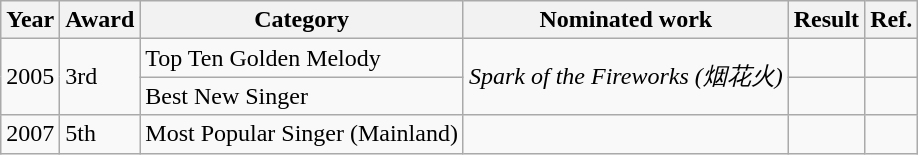<table class="wikitable">
<tr>
<th>Year</th>
<th>Award</th>
<th>Category</th>
<th>Nominated work</th>
<th>Result</th>
<th>Ref.</th>
</tr>
<tr>
<td rowspan=2>2005</td>
<td rowspan=2>3rd</td>
<td>Top Ten Golden Melody</td>
<td rowspan=2><em>Spark of the Fireworks (烟花火)</em></td>
<td></td>
<td></td>
</tr>
<tr>
<td>Best New Singer</td>
<td></td>
<td></td>
</tr>
<tr>
<td>2007</td>
<td>5th</td>
<td>Most Popular Singer (Mainland)</td>
<td></td>
<td></td>
<td></td>
</tr>
</table>
